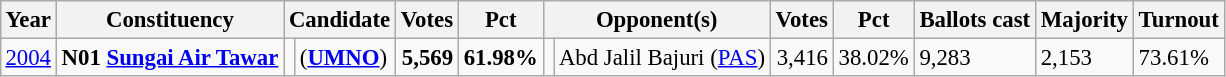<table class="wikitable" style="margin:0.5em ; font-size:95%">
<tr>
<th>Year</th>
<th>Constituency</th>
<th colspan=2>Candidate</th>
<th>Votes</th>
<th>Pct</th>
<th colspan=2>Opponent(s)</th>
<th>Votes</th>
<th>Pct</th>
<th>Ballots cast</th>
<th>Majority</th>
<th>Turnout</th>
</tr>
<tr>
<td><a href='#'>2004</a></td>
<td><strong>N01 <a href='#'>Sungai Air Tawar</a></strong></td>
<td></td>
<td> (<a href='#'><strong>UMNO</strong></a>)</td>
<td align="right"><strong>5,569</strong></td>
<td><strong>61.98%</strong></td>
<td></td>
<td>Abd Jalil Bajuri (<a href='#'>PAS</a>)</td>
<td align="right">3,416</td>
<td>38.02%</td>
<td>9,283</td>
<td>2,153</td>
<td>73.61%</td>
</tr>
</table>
